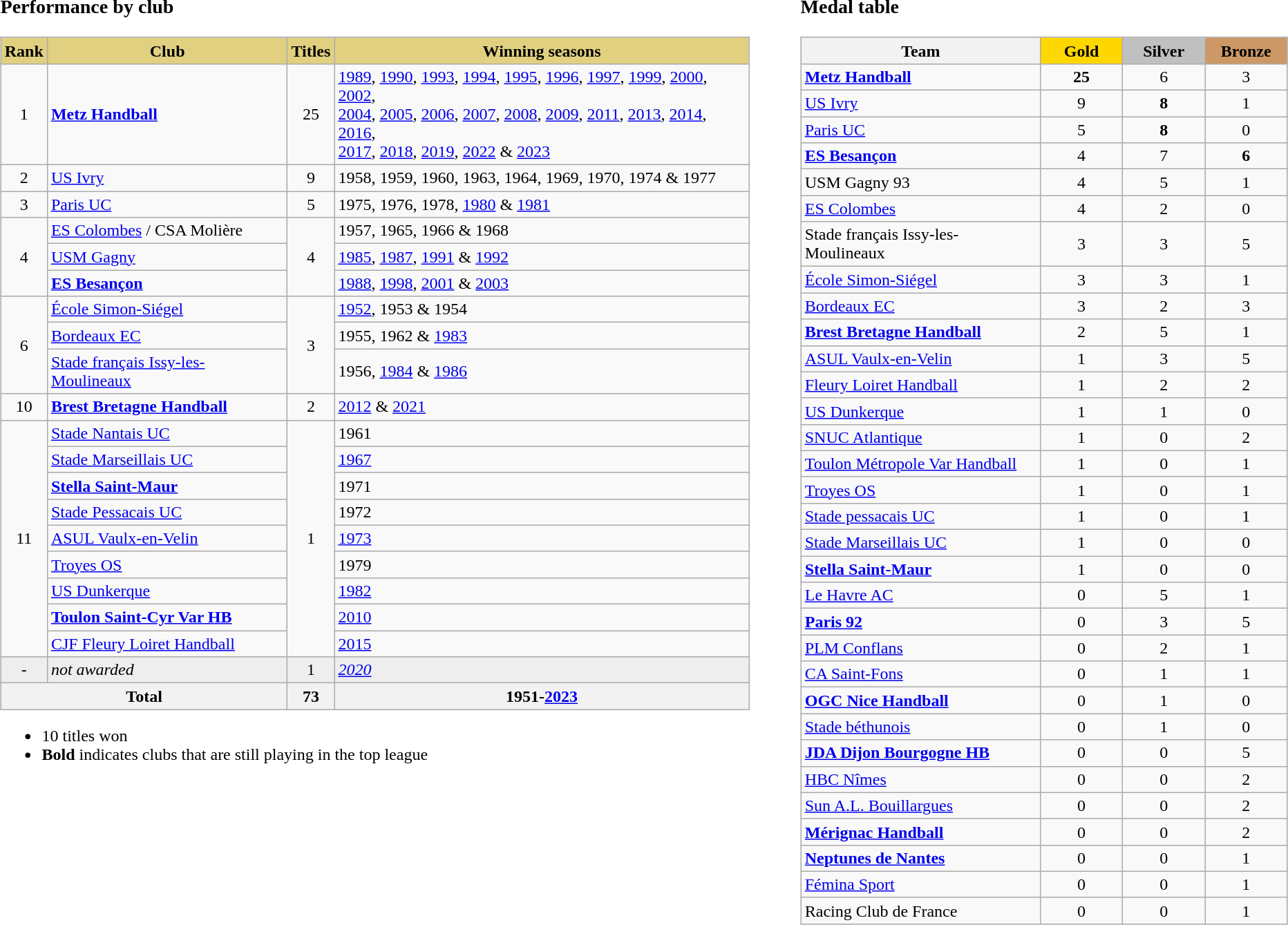<table>
<tr>
<td valign="top"><br><h3>Performance by club</h3><table class="wikitable centre">
<tr>
<th scope="col" style="background-color:#E0D080">Rank</th>
<th scope="col" style="background-color:#E0D080">Club</th>
<th scope="col" style="background-color:#E0D080">Titles</th>
<th scope="col" style="background-color:#E0D080">Winning seasons</th>
</tr>
<tr>
<td align="center">1</td>
<td><strong><a href='#'>Metz Handball</a></strong>  </td>
<td align="center">25</td>
<td><a href='#'>1989</a>, <a href='#'>1990</a>, <a href='#'>1993</a>, <a href='#'>1994</a>, <a href='#'>1995</a>, <a href='#'>1996</a>, <a href='#'>1997</a>, <a href='#'>1999</a>, <a href='#'>2000</a>, <a href='#'>2002</a>,<br><a href='#'>2004</a>, <a href='#'>2005</a>, <a href='#'>2006</a>, <a href='#'>2007</a>, <a href='#'>2008</a>, <a href='#'>2009</a>, <a href='#'>2011</a>, <a href='#'>2013</a>, <a href='#'>2014</a>, <a href='#'>2016</a>,<br><a href='#'>2017</a>, <a href='#'>2018</a>,  <a href='#'>2019</a>, <a href='#'>2022</a> & <a href='#'>2023</a></td>
</tr>
<tr>
<td align="center">2</td>
<td><a href='#'>US Ivry</a></td>
<td align="center">9</td>
<td>1958, 1959, 1960, 1963, 1964, 1969, 1970, 1974 & 1977</td>
</tr>
<tr>
<td align="center">3</td>
<td><a href='#'>Paris UC</a></td>
<td align="center">5</td>
<td>1975, 1976, 1978, <a href='#'>1980</a> & <a href='#'>1981</a></td>
</tr>
<tr>
<td align="center" rowspan="3">4</td>
<td><a href='#'>ES Colombes</a> / CSA Molière</td>
<td rowspan="3" align="center">4</td>
<td>1957, 1965, 1966 & 1968</td>
</tr>
<tr>
<td><a href='#'>USM Gagny</a></td>
<td><a href='#'>1985</a>, <a href='#'>1987</a>, <a href='#'>1991</a> & <a href='#'>1992</a></td>
</tr>
<tr>
<td><a href='#'><strong>ES Besançon</strong></a></td>
<td><a href='#'>1988</a>, <a href='#'>1998</a>, <a href='#'>2001</a> & <a href='#'>2003</a></td>
</tr>
<tr>
<td align="center" rowspan="3">6</td>
<td><a href='#'>École Simon-Siégel</a></td>
<td rowspan="3" align="center">3</td>
<td><a href='#'>1952</a>, 1953 & 1954</td>
</tr>
<tr>
<td><a href='#'>Bordeaux EC</a></td>
<td>1955, 1962 & <a href='#'>1983</a></td>
</tr>
<tr>
<td><a href='#'>Stade français Issy-les-Moulineaux</a></td>
<td>1956, <a href='#'>1984</a> & <a href='#'>1986</a></td>
</tr>
<tr>
<td align="center">10</td>
<td><strong><a href='#'>Brest Bretagne Handball</a></strong></td>
<td align="center">2</td>
<td align="left"><a href='#'>2012</a> & <a href='#'>2021</a></td>
</tr>
<tr>
<td align="center" rowspan="9">11</td>
<td><a href='#'>Stade Nantais UC</a></td>
<td rowspan="9" align="center">1</td>
<td align="left">1961</td>
</tr>
<tr>
<td><a href='#'>Stade Marseillais UC</a></td>
<td align="left"><a href='#'>1967</a></td>
</tr>
<tr>
<td><a href='#'><strong>Stella Saint-Maur</strong></a></td>
<td align="left">1971</td>
</tr>
<tr>
<td><a href='#'>Stade Pessacais UC</a></td>
<td align="left">1972</td>
</tr>
<tr>
<td><a href='#'>ASUL Vaulx-en-Velin</a></td>
<td align="left"><a href='#'>1973</a></td>
</tr>
<tr>
<td><a href='#'>Troyes OS</a></td>
<td align="left">1979</td>
</tr>
<tr>
<td><a href='#'>US Dunkerque</a></td>
<td align="left"><a href='#'>1982</a></td>
</tr>
<tr>
<td><a href='#'><strong>Toulon Saint-Cyr Var HB</strong></a></td>
<td align="left"><a href='#'>2010</a></td>
</tr>
<tr>
<td><a href='#'>CJF Fleury Loiret Handball</a></td>
<td align="left"><a href='#'>2015</a></td>
</tr>
<tr style="background:#eee">
<td align="center">-</td>
<td><em>not awarded</em></td>
<td align="center">1</td>
<td align="left"><em><a href='#'>2020</a></em></td>
</tr>
<tr>
<th colspan="2">Total</th>
<th>73</th>
<th>1951-<a href='#'>2023</a></th>
</tr>
</table>
<ul><li> 10 titles won</li><li><strong>Bold</strong> indicates clubs that are still playing in the top league</li></ul></td>
<td width="25"></td>
<td valign="top"><br><h3>Medal table</h3><table class="wikitable" style="text-align:center">
<tr>
<th>Team</th>
<td style="background:gold; width:4.5em; font-weight:bold;">Gold</td>
<td style="background:silver; width:4.5em; font-weight:bold;">Silver</td>
<td style="background:#c96; width:4.5em; font-weight:bold;">Bronze</td>
</tr>
<tr>
<td style="text-align:left;"><strong><a href='#'>Metz Handball</a></strong>  </td>
<td><strong>25</strong></td>
<td>6</td>
<td>3</td>
</tr>
<tr>
<td style="text-align:left;"><a href='#'>US Ivry</a></td>
<td>9</td>
<td><strong>8</strong></td>
<td>1</td>
</tr>
<tr>
<td style="text-align:left;"><a href='#'>Paris UC</a></td>
<td>5</td>
<td><strong>8</strong></td>
<td>0</td>
</tr>
<tr>
<td style="text-align:left;"><a href='#'><strong>ES Besançon</strong></a></td>
<td>4</td>
<td>7</td>
<td><strong>6</strong></td>
</tr>
<tr>
<td style="text-align:left;">USM Gagny 93</td>
<td>4</td>
<td>5</td>
<td>1</td>
</tr>
<tr>
<td style="text-align:left;"><a href='#'>ES Colombes</a></td>
<td>4</td>
<td>2</td>
<td>0</td>
</tr>
<tr>
<td style="text-align:left;">Stade français Issy-les-Moulineaux</td>
<td>3</td>
<td>3</td>
<td>5</td>
</tr>
<tr>
<td style="text-align:left;"><a href='#'>École Simon-Siégel</a></td>
<td>3</td>
<td>3</td>
<td>1</td>
</tr>
<tr>
<td style="text-align:left;"><a href='#'>Bordeaux EC</a></td>
<td>3</td>
<td>2</td>
<td>3</td>
</tr>
<tr>
<td style="text-align:left;"><strong><a href='#'>Brest Bretagne Handball</a></strong></td>
<td>2</td>
<td>5</td>
<td>1</td>
</tr>
<tr>
<td style="text-align:left;"><a href='#'>ASUL Vaulx-en-Velin</a></td>
<td>1</td>
<td>3</td>
<td>5</td>
</tr>
<tr>
<td style="text-align:left;"><a href='#'>Fleury Loiret Handball</a></td>
<td>1</td>
<td>2</td>
<td>2</td>
</tr>
<tr>
<td style="text-align:left;"><a href='#'>US Dunkerque</a></td>
<td>1</td>
<td>1</td>
<td>0</td>
</tr>
<tr>
<td style="text-align:left;"><a href='#'>SNUC Atlantique</a></td>
<td>1</td>
<td>0</td>
<td>2</td>
</tr>
<tr>
<td style="text-align:left;"><a href='#'>Toulon Métropole Var Handball</a></td>
<td>1</td>
<td>0</td>
<td>1</td>
</tr>
<tr>
<td style="text-align:left;"><a href='#'>Troyes OS</a></td>
<td>1</td>
<td>0</td>
<td>1</td>
</tr>
<tr>
<td style="text-align:left;"><a href='#'>Stade pessacais UC</a></td>
<td>1</td>
<td>0</td>
<td>1</td>
</tr>
<tr>
<td style="text-align:left;"><a href='#'>Stade Marseillais UC</a></td>
<td>1</td>
<td>0</td>
<td>0</td>
</tr>
<tr>
<td style="text-align:left;"><a href='#'><strong>Stella Saint-Maur</strong></a></td>
<td>1</td>
<td>0</td>
<td>0</td>
</tr>
<tr>
<td style="text-align:left;"><a href='#'>Le Havre AC</a></td>
<td>0</td>
<td>5</td>
<td>1</td>
</tr>
<tr>
<td style="text-align:left;"><strong><a href='#'>Paris 92</a></strong></td>
<td>0</td>
<td>3</td>
<td>5</td>
</tr>
<tr>
<td style="text-align:left;"><a href='#'>PLM Conflans</a></td>
<td>0</td>
<td>2</td>
<td>1</td>
</tr>
<tr>
<td style="text-align:left;"><a href='#'>CA Saint-Fons</a></td>
<td>0</td>
<td>1</td>
<td>1</td>
</tr>
<tr>
<td style="text-align:left;"><a href='#'><strong>OGC Nice Handball</strong></a></td>
<td>0</td>
<td>1</td>
<td>0</td>
</tr>
<tr>
<td style="text-align:left;"><a href='#'>Stade béthunois</a></td>
<td>0</td>
<td>1</td>
<td>0</td>
</tr>
<tr>
<td style="text-align:left;"><a href='#'><strong>JDA Dijon Bourgogne HB</strong></a></td>
<td>0</td>
<td>0</td>
<td>5</td>
</tr>
<tr>
<td style="text-align:left;"><a href='#'>HBC Nîmes</a></td>
<td>0</td>
<td>0</td>
<td>2</td>
</tr>
<tr>
<td style="text-align:left;"><a href='#'>Sun A.L. Bouillargues</a></td>
<td>0</td>
<td>0</td>
<td>2</td>
</tr>
<tr>
<td style="text-align:left;"><strong><a href='#'>Mérignac Handball</a></strong></td>
<td>0</td>
<td>0</td>
<td>2</td>
</tr>
<tr>
<td style="text-align:left;"><a href='#'><strong>Neptunes de Nantes</strong></a></td>
<td>0</td>
<td>0</td>
<td>1</td>
</tr>
<tr>
<td style="text-align:left;"><a href='#'>Fémina Sport</a></td>
<td>0</td>
<td>0</td>
<td>1</td>
</tr>
<tr>
<td style="text-align:left;">Racing Club de France</td>
<td>0</td>
<td>0</td>
<td>1</td>
</tr>
</table>
</td>
</tr>
</table>
